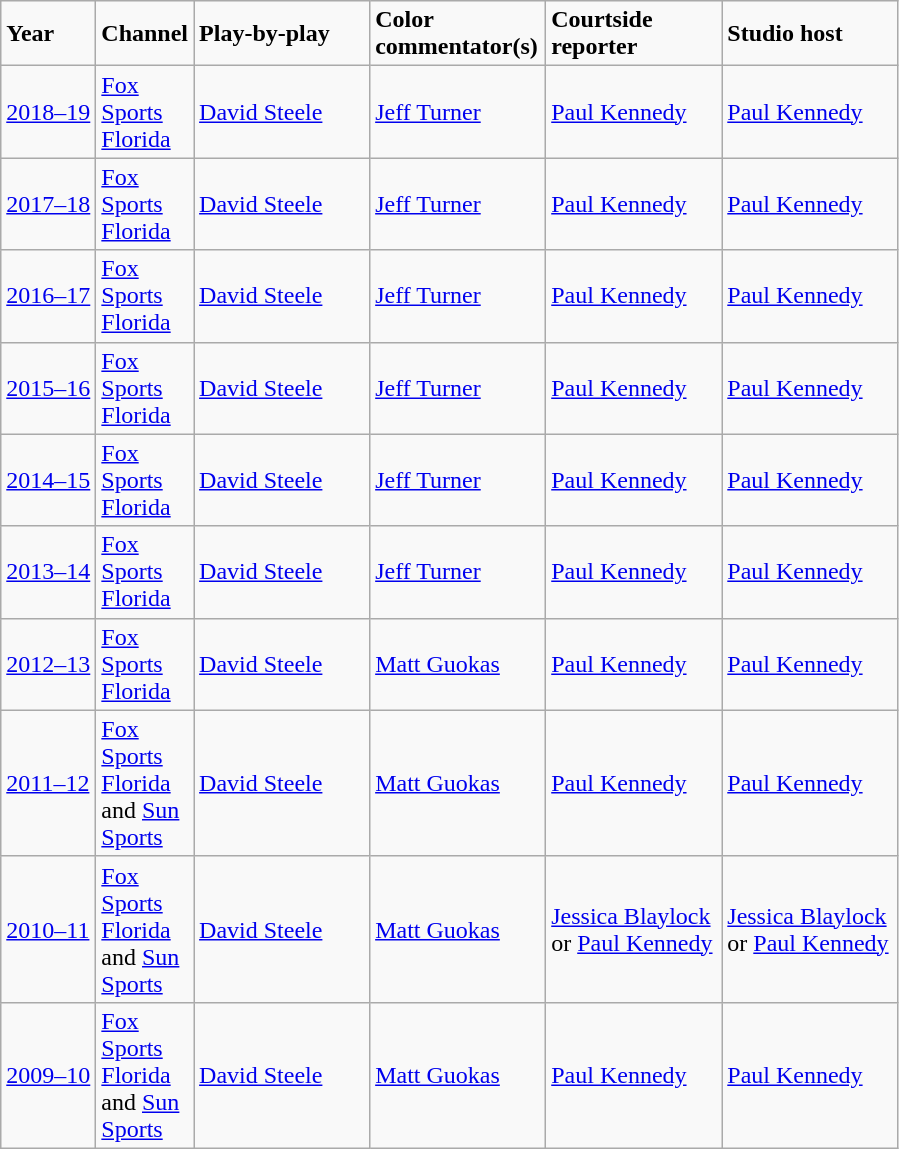<table class="wikitable">
<tr>
<td width=""><strong>Year</strong></td>
<td width="40"><strong>Channel</strong></td>
<td width="110"><strong>Play-by-play</strong></td>
<td width="110"><strong>Color commentator(s)</strong></td>
<td width="110"><strong>Courtside reporter</strong></td>
<td width="110"><strong>Studio host</strong></td>
</tr>
<tr>
<td><a href='#'>2018–19</a></td>
<td><a href='#'>Fox Sports Florida</a></td>
<td><a href='#'>David Steele</a></td>
<td><a href='#'>Jeff Turner</a></td>
<td><a href='#'>Paul Kennedy</a></td>
<td><a href='#'>Paul Kennedy</a></td>
</tr>
<tr>
<td><a href='#'>2017–18</a></td>
<td><a href='#'>Fox Sports Florida</a></td>
<td><a href='#'>David Steele</a></td>
<td><a href='#'>Jeff Turner</a></td>
<td><a href='#'>Paul Kennedy</a></td>
<td><a href='#'>Paul Kennedy</a></td>
</tr>
<tr>
<td><a href='#'>2016–17</a></td>
<td><a href='#'>Fox Sports Florida</a></td>
<td><a href='#'>David Steele</a></td>
<td><a href='#'>Jeff Turner</a></td>
<td><a href='#'>Paul Kennedy</a></td>
<td><a href='#'>Paul Kennedy</a></td>
</tr>
<tr>
<td><a href='#'>2015–16</a></td>
<td><a href='#'>Fox Sports Florida</a></td>
<td><a href='#'>David Steele</a></td>
<td><a href='#'>Jeff Turner</a></td>
<td><a href='#'>Paul Kennedy</a></td>
<td><a href='#'>Paul Kennedy</a></td>
</tr>
<tr>
<td><a href='#'>2014–15</a></td>
<td><a href='#'>Fox Sports Florida</a></td>
<td><a href='#'>David Steele</a></td>
<td><a href='#'>Jeff Turner</a></td>
<td><a href='#'>Paul Kennedy</a></td>
<td><a href='#'>Paul Kennedy</a></td>
</tr>
<tr>
<td><a href='#'>2013–14</a></td>
<td><a href='#'>Fox Sports Florida</a></td>
<td><a href='#'>David Steele</a></td>
<td><a href='#'>Jeff Turner</a></td>
<td><a href='#'>Paul Kennedy</a></td>
<td><a href='#'>Paul Kennedy</a></td>
</tr>
<tr>
<td><a href='#'>2012–13</a></td>
<td><a href='#'>Fox Sports Florida</a></td>
<td><a href='#'>David Steele</a></td>
<td><a href='#'>Matt Guokas</a></td>
<td><a href='#'>Paul Kennedy</a></td>
<td><a href='#'>Paul Kennedy</a></td>
</tr>
<tr>
<td><a href='#'>2011–12</a></td>
<td><a href='#'>Fox Sports Florida</a> and <a href='#'>Sun Sports</a></td>
<td><a href='#'>David Steele</a></td>
<td><a href='#'>Matt Guokas</a></td>
<td><a href='#'>Paul Kennedy</a></td>
<td><a href='#'>Paul Kennedy</a></td>
</tr>
<tr>
<td><a href='#'>2010–11</a></td>
<td><a href='#'>Fox Sports Florida</a> and <a href='#'>Sun Sports</a></td>
<td><a href='#'>David Steele</a></td>
<td><a href='#'>Matt Guokas</a></td>
<td><a href='#'>Jessica Blaylock</a> or <a href='#'>Paul Kennedy</a></td>
<td><a href='#'>Jessica Blaylock</a> or <a href='#'>Paul Kennedy</a></td>
</tr>
<tr>
<td><a href='#'>2009–10</a></td>
<td><a href='#'>Fox Sports Florida</a> and <a href='#'>Sun Sports</a></td>
<td><a href='#'>David Steele</a></td>
<td><a href='#'>Matt Guokas</a></td>
<td><a href='#'>Paul Kennedy</a></td>
<td><a href='#'>Paul Kennedy</a></td>
</tr>
</table>
